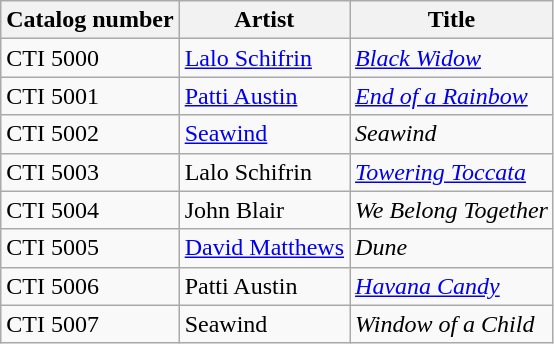<table align="center" | class="wikitable sortable" | bgcolor="#CCCCCC">
<tr>
<th>Catalog number</th>
<th>Artist</th>
<th>Title</th>
</tr>
<tr>
<td>CTI 5000</td>
<td><a href='#'>Lalo Schifrin</a></td>
<td><em><a href='#'>Black Widow</a></em></td>
</tr>
<tr>
<td>CTI 5001</td>
<td><a href='#'>Patti Austin</a></td>
<td><em><a href='#'>End of a Rainbow</a></em></td>
</tr>
<tr>
<td>CTI 5002</td>
<td><a href='#'>Seawind</a></td>
<td><em>Seawind</em></td>
</tr>
<tr>
<td>CTI 5003</td>
<td>Lalo Schifrin</td>
<td><em><a href='#'>Towering Toccata</a></em></td>
</tr>
<tr>
<td>CTI 5004</td>
<td>John Blair</td>
<td><em>We Belong Together</em></td>
</tr>
<tr>
<td>CTI 5005</td>
<td><a href='#'>David Matthews</a></td>
<td><em>Dune</em></td>
</tr>
<tr>
<td>CTI 5006</td>
<td>Patti Austin</td>
<td><em><a href='#'>Havana Candy</a></em></td>
</tr>
<tr>
<td>CTI 5007</td>
<td>Seawind</td>
<td><em>Window of a Child</em></td>
</tr>
</table>
